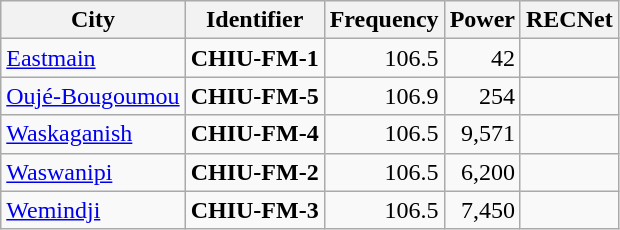<table class="wikitable sortable">
<tr>
<th scope="col">City</th>
<th scope="col">Identifier</th>
<th scope="col">Frequency</th>
<th scope="col">Power</th>
<th scope="col" class="unsortable">RECNet</th>
</tr>
<tr>
<td><a href='#'>Eastmain</a></td>
<td><strong>CHIU-FM-1</strong></td>
<td style="text-align: right;">106.5</td>
<td style="text-align: right;">42</td>
<td></td>
</tr>
<tr>
<td><a href='#'>Oujé-Bougoumou</a></td>
<td><strong>CHIU-FM-5</strong></td>
<td style="text-align: right;">106.9</td>
<td style="text-align: right;">254</td>
<td></td>
</tr>
<tr>
<td><a href='#'>Waskaganish</a></td>
<td><strong>CHIU-FM-4</strong></td>
<td style="text-align: right;">106.5</td>
<td style="text-align: right;">9,571</td>
<td></td>
</tr>
<tr>
<td><a href='#'>Waswanipi</a></td>
<td><strong>CHIU-FM-2</strong></td>
<td style="text-align: right;">106.5</td>
<td style="text-align: right;">6,200</td>
<td></td>
</tr>
<tr>
<td><a href='#'>Wemindji</a></td>
<td><strong>CHIU-FM-3</strong></td>
<td style="text-align: right;">106.5</td>
<td style="text-align: right;">7,450</td>
<td></td>
</tr>
</table>
